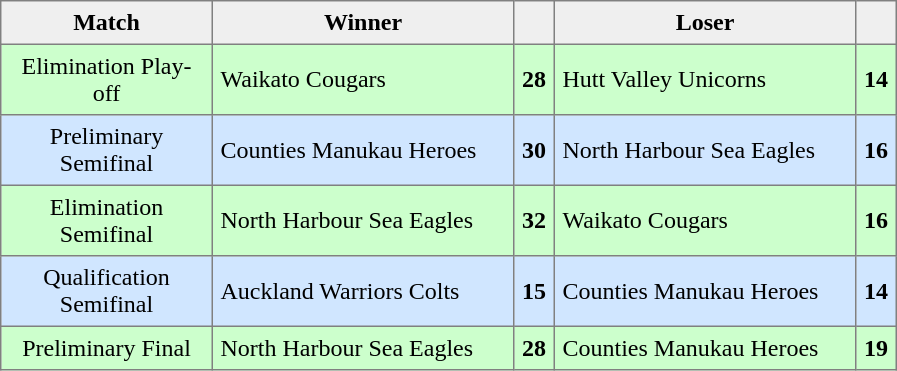<table style=border-collapse:collapse border=1 cellspacing=0 cellpadding=5>
<tr align=center bgcolor=#efefef>
<th width=130>Match</th>
<th width=190>Winner</th>
<th width=13></th>
<th width=190>Loser</th>
<th width=13></th>
</tr>
<tr align=center style="background:#ccffcc;">
<td>Elimination Play-off</td>
<td align="left">Waikato Cougars</td>
<td><strong>28</strong></td>
<td align="left">Hutt Valley Unicorns</td>
<td><strong>14</strong></td>
</tr>
<tr align=center style="background:#d0e6ff;">
<td>Preliminary Semifinal</td>
<td align="left">Counties Manukau Heroes</td>
<td><strong>30</strong></td>
<td align="left">North Harbour Sea Eagles</td>
<td><strong>16</strong></td>
</tr>
<tr align=center style="background:#ccffcc;">
<td>Elimination Semifinal</td>
<td align="left">North Harbour Sea Eagles</td>
<td><strong>32</strong></td>
<td align="left">Waikato Cougars</td>
<td><strong>16</strong></td>
</tr>
<tr align=center style="background:#d0e6ff;">
<td>Qualification Semifinal</td>
<td align="left">Auckland Warriors Colts</td>
<td><strong>15</strong></td>
<td align="left">Counties Manukau Heroes</td>
<td><strong>14</strong></td>
</tr>
<tr align=center style="background:#ccffcc;">
<td>Preliminary Final</td>
<td align="left">North Harbour Sea Eagles</td>
<td><strong>28</strong></td>
<td align="left">Counties Manukau Heroes</td>
<td><strong>19</strong></td>
</tr>
</table>
